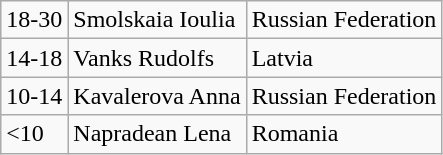<table class="wikitable">
<tr>
<td>18-30</td>
<td>Smolskaia Ioulia</td>
<td>Russian Federation</td>
</tr>
<tr>
<td>14-18</td>
<td>Vanks Rudolfs</td>
<td>Latvia</td>
</tr>
<tr>
<td>10-14</td>
<td>Kavalerova Anna</td>
<td>Russian Federation</td>
</tr>
<tr>
<td><10</td>
<td>Napradean Lena</td>
<td>Romania</td>
</tr>
</table>
